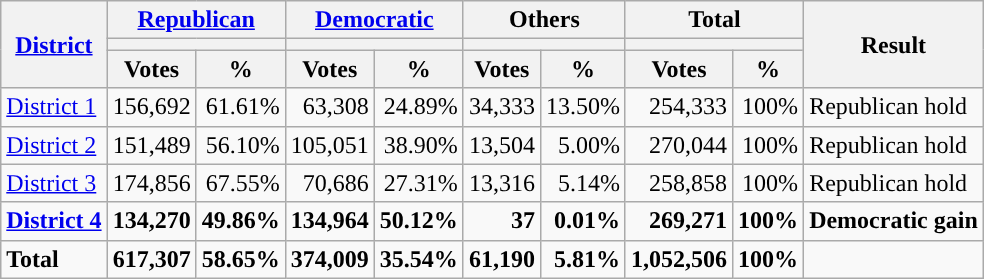<table class="wikitable plainrowheaders sortable" style="font-size:100%; text-align:right;">
<tr>
<th scope=col rowspan=3><a href='#'>District</a></th>
<th scope=col colspan=2><a href='#'>Republican</a></th>
<th scope=col colspan=2><a href='#'>Democratic</a></th>
<th scope=col colspan=2>Others</th>
<th scope=col colspan=2>Total</th>
<th scope=col rowspan=3>Result</th>
</tr>
<tr>
<th scope=col colspan=2 style="background:"></th>
<th scope=col colspan=2 style="background:"></th>
<th scope=col colspan=2></th>
<th scope=col colspan=2></th>
</tr>
<tr>
<th scope=col data-sort-type="number">Votes</th>
<th scope=col data-sort-type="number">%</th>
<th scope=col data-sort-type="number">Votes</th>
<th scope=col data-sort-type="number">%</th>
<th scope=col data-sort-type="number">Votes</th>
<th scope=col data-sort-type="number">%</th>
<th scope=col data-sort-type="number">Votes</th>
<th scope=col data-sort-type="number">%</th>
</tr>
<tr>
<td align=left><a href='#'>District 1</a></td>
<td>156,692</td>
<td>61.61%</td>
<td>63,308</td>
<td>24.89%</td>
<td>34,333</td>
<td>13.50%</td>
<td>254,333</td>
<td>100%</td>
<td align=left>Republican hold</td>
</tr>
<tr>
<td align=left><a href='#'>District 2</a></td>
<td>151,489</td>
<td>56.10%</td>
<td>105,051</td>
<td>38.90%</td>
<td>13,504</td>
<td>5.00%</td>
<td>270,044</td>
<td>100%</td>
<td align=left>Republican hold</td>
</tr>
<tr>
<td align=left><a href='#'>District 3</a></td>
<td>174,856</td>
<td>67.55%</td>
<td>70,686</td>
<td>27.31%</td>
<td>13,316</td>
<td>5.14%</td>
<td>258,858</td>
<td>100%</td>
<td align=left>Republican hold</td>
</tr>
<tr>
<td align=left><strong><a href='#'>District 4</a></strong></td>
<td><strong>134,270</strong></td>
<td><strong>49.86%</strong></td>
<td><strong>134,964</strong></td>
<td><strong>50.12%</strong></td>
<td><strong>37</strong></td>
<td><strong>0.01%</strong></td>
<td><strong>269,271</strong></td>
<td><strong>100%</strong></td>
<td align=left><strong>Democratic gain</strong></td>
</tr>
<tr class="sortbottom" style="font-weight:bold">
<td align=left>Total</td>
<td>617,307</td>
<td>58.65%</td>
<td>374,009</td>
<td>35.54%</td>
<td>61,190</td>
<td>5.81%</td>
<td>1,052,506</td>
<td>100%</td>
<td></td>
</tr>
</table>
